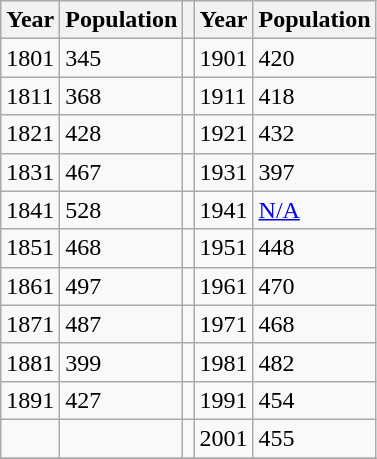<table class="wikitable" align="left" border="1">
<tr>
<th>Year</th>
<th>Population</th>
<th></th>
<th>Year</th>
<th>Population</th>
</tr>
<tr>
<td>1801</td>
<td>345</td>
<td></td>
<td>1901</td>
<td>420</td>
</tr>
<tr>
<td>1811</td>
<td>368</td>
<td></td>
<td>1911</td>
<td>418</td>
</tr>
<tr>
<td>1821</td>
<td>428</td>
<td></td>
<td>1921</td>
<td>432</td>
</tr>
<tr>
<td>1831</td>
<td>467</td>
<td></td>
<td>1931</td>
<td>397</td>
</tr>
<tr>
<td>1841</td>
<td>528</td>
<td></td>
<td>1941</td>
<td><a href='#'>N/A</a></td>
</tr>
<tr>
<td>1851</td>
<td>468</td>
<td></td>
<td>1951</td>
<td>448</td>
</tr>
<tr>
<td>1861</td>
<td>497</td>
<td></td>
<td>1961</td>
<td>470</td>
</tr>
<tr>
<td>1871</td>
<td>487</td>
<td></td>
<td>1971</td>
<td>468</td>
</tr>
<tr>
<td>1881</td>
<td>399</td>
<td></td>
<td>1981</td>
<td>482</td>
</tr>
<tr>
<td>1891</td>
<td>427</td>
<td></td>
<td>1991</td>
<td>454</td>
</tr>
<tr>
<td></td>
<td></td>
<td></td>
<td>2001</td>
<td>455</td>
</tr>
<tr>
</tr>
</table>
